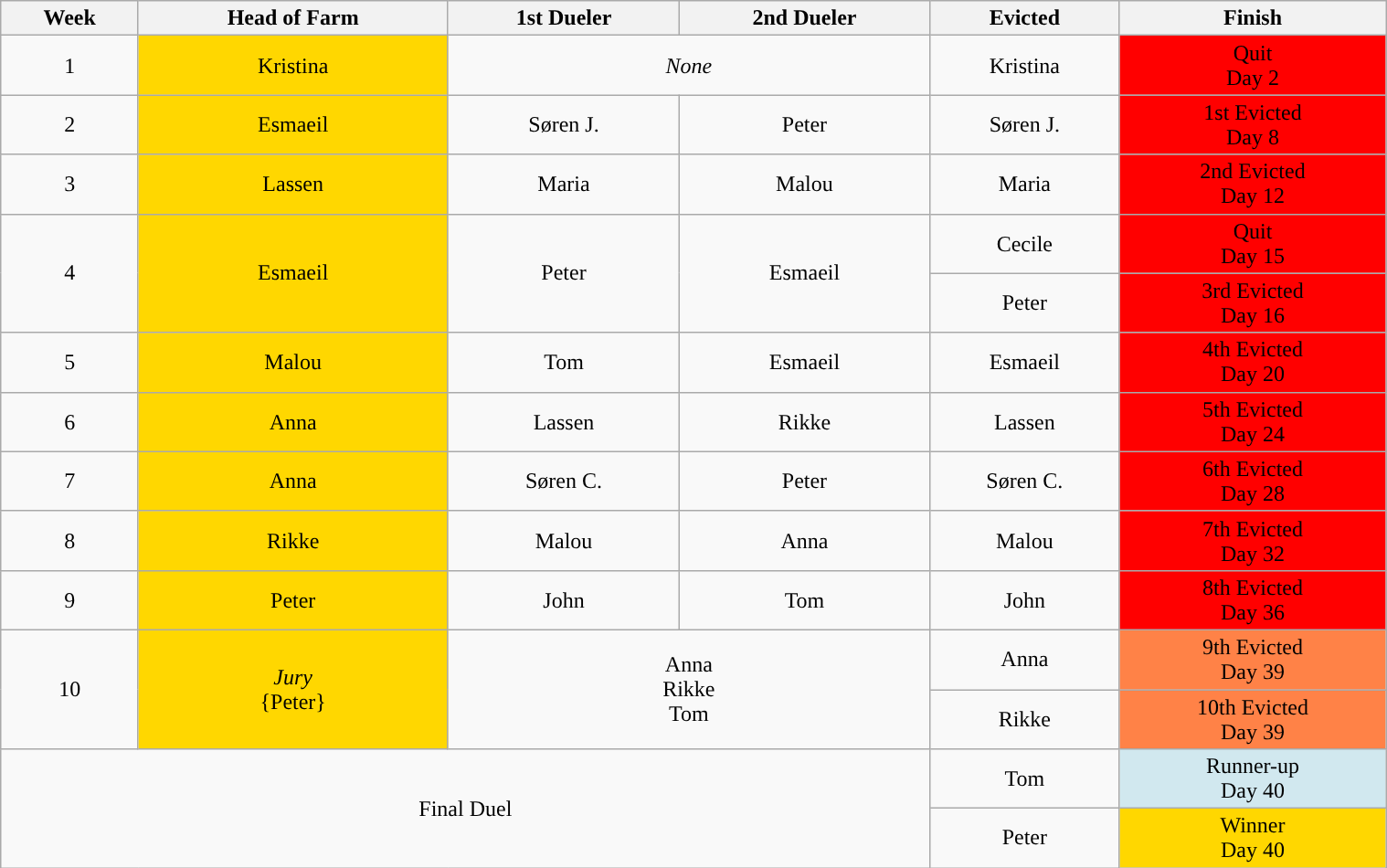<table class="wikitable" style="font-size:100%; text-align:center; width: 80%; margin-left: auto; margin-right: auto;">
<tr>
<th>Week</th>
<th>Head of Farm</th>
<th>1st Dueler</th>
<th>2nd Dueler</th>
<th>Evicted</th>
<th>Finish</th>
</tr>
<tr>
<td>1</td>
<td style="background:gold;">Kristina</td>
<td colspan="2"><em>None</em></td>
<td>Kristina</td>
<td style="background:#ff0000">Quit<br>Day 2</td>
</tr>
<tr>
<td>2</td>
<td style="background:gold;">Esmaeil</td>
<td>Søren J.</td>
<td>Peter</td>
<td>Søren J.</td>
<td style="background:#ff0000">1st Evicted<br>Day 8</td>
</tr>
<tr>
<td>3</td>
<td style="background:gold;">Lassen</td>
<td>Maria</td>
<td>Malou</td>
<td>Maria</td>
<td style="background:#ff0000">2nd Evicted<br>Day 12</td>
</tr>
<tr>
<td rowspan="2">4</td>
<td rowspan="2" style="background:gold;">Esmaeil</td>
<td rowspan="2">Peter</td>
<td rowspan="2">Esmaeil</td>
<td rowspan="1">Cecile</td>
<td rowspan="1" style="background:#ff0000">Quit<br>Day 15</td>
</tr>
<tr>
<td rowspan="1">Peter</td>
<td rowspan="1" style="background:#ff0000">3rd Evicted<br>Day 16</td>
</tr>
<tr>
<td>5</td>
<td style="background:gold;">Malou</td>
<td>Tom</td>
<td>Esmaeil</td>
<td>Esmaeil</td>
<td style="background:#ff0000">4th Evicted<br>Day 20</td>
</tr>
<tr>
<td>6</td>
<td style="background:gold;">Anna</td>
<td>Lassen</td>
<td>Rikke</td>
<td>Lassen</td>
<td style="background:#ff0000">5th Evicted<br>Day 24</td>
</tr>
<tr>
<td>7</td>
<td style="background:gold;">Anna</td>
<td>Søren C.</td>
<td>Peter</td>
<td>Søren C.</td>
<td style="background:#ff0000">6th Evicted<br>Day 28</td>
</tr>
<tr>
<td>8</td>
<td style="background:gold;">Rikke</td>
<td>Malou</td>
<td>Anna</td>
<td>Malou</td>
<td style="background:#ff0000">7th Evicted<br>Day 32</td>
</tr>
<tr>
<td>9</td>
<td style="background:gold;">Peter</td>
<td>John</td>
<td>Tom</td>
<td>John</td>
<td style="background:#ff0000">8th Evicted<br>Day 36</td>
</tr>
<tr>
<td rowspan="2">10</td>
<td rowspan="2" style="background:gold;"><em>Jury</em><br>{Peter}</td>
<td colspan="2" rowspan="2">Anna<br>Rikke<br>Tom</td>
<td>Anna</td>
<td style="background:#FF8247;">9th Evicted<br>Day 39</td>
</tr>
<tr>
<td>Rikke</td>
<td style="background:#FF8247;">10th Evicted<br>Day 39</td>
</tr>
<tr>
<td colspan="4" rowspan="2">Final Duel</td>
<td>Tom</td>
<td style="background:#D1E8EF;">Runner-up<br>Day 40</td>
</tr>
<tr>
<td>Peter</td>
<td style="background:gold;">Winner<br>Day 40</td>
</tr>
</table>
